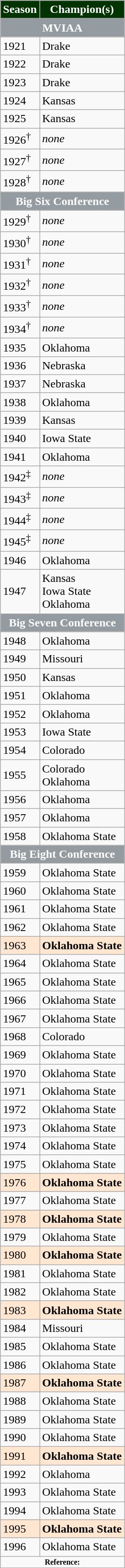<table class="wikitable">
<tr>
<th style="background:#003300;color:white;">Season</th>
<th style="background:#003300;color:white;">Champion(s)</th>
</tr>
<tr>
<th colspan="2" style="background:#949CA1;color:white;"><strong>MVIAA</strong></th>
</tr>
<tr>
<td>1921</td>
<td>Drake</td>
</tr>
<tr>
<td>1922</td>
<td>Drake</td>
</tr>
<tr>
<td>1923</td>
<td>Drake</td>
</tr>
<tr>
<td>1924</td>
<td>Kansas</td>
</tr>
<tr>
<td>1925</td>
<td>Kansas</td>
</tr>
<tr>
<td>1926<sup>†</sup></td>
<td><em>none</em></td>
</tr>
<tr>
<td>1927<sup>†</sup></td>
<td><em>none</em></td>
</tr>
<tr>
<td>1928<sup>†</sup></td>
<td><em>none</em></td>
</tr>
<tr>
<th colspan="2" style="background:#949CA1;color:white;"><strong>Big Six Conference</strong></th>
</tr>
<tr>
<td>1929<sup>†</sup></td>
<td><em>none</em></td>
</tr>
<tr>
<td>1930<sup>†</sup></td>
<td><em>none</em></td>
</tr>
<tr>
<td>1931<sup>†</sup></td>
<td><em>none</em></td>
</tr>
<tr>
<td>1932<sup>†</sup></td>
<td><em>none</em></td>
</tr>
<tr>
<td>1933<sup>†</sup></td>
<td><em>none</em></td>
</tr>
<tr>
<td>1934<sup>†</sup></td>
<td><em>none</em></td>
</tr>
<tr>
<td>1935</td>
<td>Oklahoma</td>
</tr>
<tr>
<td>1936</td>
<td>Nebraska</td>
</tr>
<tr>
<td>1937</td>
<td>Nebraska</td>
</tr>
<tr>
<td>1938</td>
<td>Oklahoma</td>
</tr>
<tr>
<td>1939</td>
<td>Kansas</td>
</tr>
<tr>
<td>1940</td>
<td>Iowa State</td>
</tr>
<tr>
<td>1941</td>
<td>Oklahoma</td>
</tr>
<tr>
<td>1942<sup>‡</sup></td>
<td><em>none</em></td>
</tr>
<tr>
<td>1943<sup>‡</sup></td>
<td><em>none</em></td>
</tr>
<tr>
<td>1944<sup>‡</sup></td>
<td><em>none</em></td>
</tr>
<tr>
<td>1945<sup>‡</sup></td>
<td><em>none</em></td>
</tr>
<tr>
<td>1946</td>
<td>Oklahoma</td>
</tr>
<tr>
<td>1947</td>
<td>Kansas<br>Iowa State<br>Oklahoma</td>
</tr>
<tr>
<th colspan="2" style="background:#949CA1;color:white;"><strong>Big Seven Conference</strong></th>
</tr>
<tr>
<td>1948</td>
<td>Oklahoma</td>
</tr>
<tr>
<td>1949</td>
<td>Missouri</td>
</tr>
<tr>
<td>1950</td>
<td>Kansas</td>
</tr>
<tr>
<td>1951</td>
<td>Oklahoma</td>
</tr>
<tr>
<td>1952</td>
<td>Oklahoma</td>
</tr>
<tr>
<td>1953</td>
<td>Iowa State</td>
</tr>
<tr>
<td>1954</td>
<td>Colorado</td>
</tr>
<tr>
<td>1955</td>
<td>Colorado<br>Oklahoma</td>
</tr>
<tr>
<td>1956</td>
<td>Oklahoma</td>
</tr>
<tr>
<td>1957</td>
<td>Oklahoma</td>
</tr>
<tr>
<td>1958</td>
<td>Oklahoma State</td>
</tr>
<tr>
<th colspan="2" style="background:#949CA1;color:white;"><strong>Big Eight Conference</strong></th>
</tr>
<tr>
<td>1959</td>
<td>Oklahoma State</td>
</tr>
<tr>
<td>1960</td>
<td>Oklahoma State</td>
</tr>
<tr>
<td>1961</td>
<td>Oklahoma State</td>
</tr>
<tr>
<td>1962</td>
<td>Oklahoma State</td>
</tr>
<tr>
<td bgcolor="#FFFE6BD">1963</td>
<td bgcolor="#FFFE6BD"><strong>Oklahoma State</strong></td>
</tr>
<tr>
<td>1964</td>
<td>Oklahoma State</td>
</tr>
<tr>
<td>1965</td>
<td>Oklahoma State</td>
</tr>
<tr>
<td>1966</td>
<td>Oklahoma State</td>
</tr>
<tr>
<td>1967</td>
<td>Oklahoma State</td>
</tr>
<tr>
<td>1968</td>
<td>Colorado</td>
</tr>
<tr>
<td>1969</td>
<td>Oklahoma State</td>
</tr>
<tr>
<td>1970</td>
<td>Oklahoma State</td>
</tr>
<tr>
<td>1971</td>
<td>Oklahoma State</td>
</tr>
<tr>
<td>1972</td>
<td>Oklahoma State</td>
</tr>
<tr>
<td>1973</td>
<td>Oklahoma State</td>
</tr>
<tr>
<td>1974</td>
<td>Oklahoma State</td>
</tr>
<tr>
<td>1975</td>
<td>Oklahoma State</td>
</tr>
<tr>
<td bgcolor="#FFFE6BD">1976</td>
<td bgcolor="#FFFE6BD"><strong>Oklahoma State</strong></td>
</tr>
<tr>
<td>1977</td>
<td>Oklahoma State</td>
</tr>
<tr>
<td bgcolor="#FFFE6BD">1978</td>
<td bgcolor="#FFFE6BD"><strong>Oklahoma State</strong></td>
</tr>
<tr>
<td>1979</td>
<td>Oklahoma State</td>
</tr>
<tr>
<td bgcolor="#FFFE6BD">1980</td>
<td bgcolor="#FFFE6BD"><strong>Oklahoma State</strong></td>
</tr>
<tr>
<td>1981</td>
<td>Oklahoma State</td>
</tr>
<tr>
<td>1982</td>
<td>Oklahoma State</td>
</tr>
<tr>
<td bgcolor="#FFFE6BD">1983</td>
<td bgcolor="#FFFE6BD"><strong>Oklahoma State</strong></td>
</tr>
<tr>
<td>1984</td>
<td>Missouri</td>
</tr>
<tr>
<td>1985</td>
<td>Oklahoma State</td>
</tr>
<tr>
<td>1986</td>
<td>Oklahoma State</td>
</tr>
<tr>
<td bgcolor="#FFFE6BD">1987</td>
<td bgcolor="#FFFE6BD"><strong>Oklahoma State</strong></td>
</tr>
<tr>
<td>1988</td>
<td>Oklahoma State</td>
</tr>
<tr>
<td>1989</td>
<td>Oklahoma State</td>
</tr>
<tr>
<td>1990</td>
<td>Oklahoma State</td>
</tr>
<tr>
<td bgcolor="#FFFE6BD">1991</td>
<td bgcolor="#FFFE6BD"><strong>Oklahoma State</strong></td>
</tr>
<tr>
<td>1992</td>
<td>Oklahoma</td>
</tr>
<tr>
<td>1993</td>
<td>Oklahoma State</td>
</tr>
<tr>
<td>1994</td>
<td>Oklahoma State</td>
</tr>
<tr>
<td bgcolor="#FFFE6BD">1995</td>
<td bgcolor="#FFFE6BD"><strong>Oklahoma State</strong></td>
</tr>
<tr>
<td>1996</td>
<td>Oklahoma State</td>
</tr>
<tr>
<td colspan="3"  style="font-size:8pt; text-align:center;"><strong>Reference:</strong></td>
</tr>
</table>
